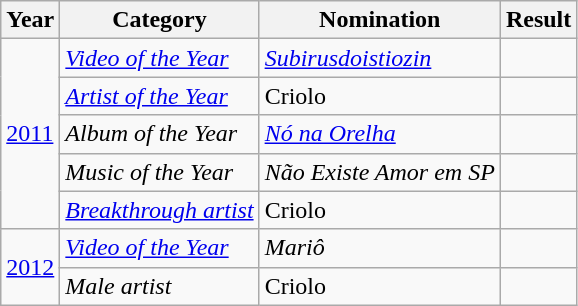<table class="wikitable">
<tr>
<th>Year</th>
<th>Category</th>
<th>Nomination</th>
<th>Result</th>
</tr>
<tr>
<td rowspan="5"><a href='#'>2011</a></td>
<td><em><a href='#'>Video of the Year</a></em></td>
<td><em><a href='#'>Subirusdoistiozin</a></em></td>
<td></td>
</tr>
<tr>
<td><em><a href='#'>Artist of the Year</a></em></td>
<td>Criolo</td>
<td></td>
</tr>
<tr>
<td><em>Album of the Year</em></td>
<td><em><a href='#'>Nó na Orelha</a></em></td>
<td></td>
</tr>
<tr>
<td><em>Music of the Year</em></td>
<td><em>Não Existe Amor em SP</em></td>
<td></td>
</tr>
<tr>
<td><em><a href='#'>Breakthrough artist</a></em></td>
<td>Criolo</td>
<td></td>
</tr>
<tr>
<td rowspan="2"><a href='#'>2012</a></td>
<td><em><a href='#'>Video of the Year</a></em></td>
<td><em>Mariô</em></td>
<td></td>
</tr>
<tr>
<td><em>Male artist</em></td>
<td>Criolo</td>
<td></td>
</tr>
</table>
